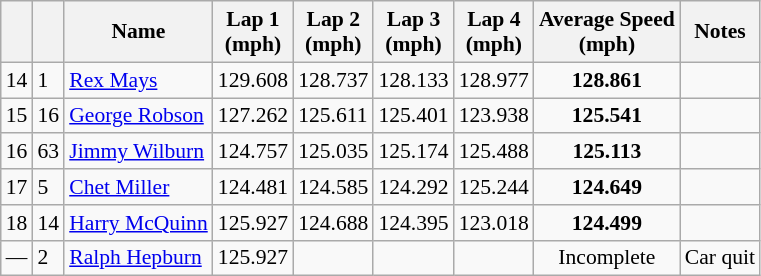<table class="wikitable" style="font-size: 90%;">
<tr align="center">
<th></th>
<th></th>
<th>Name</th>
<th>Lap 1<br>(mph)</th>
<th>Lap 2<br>(mph)</th>
<th>Lap 3<br>(mph)</th>
<th>Lap 4<br>(mph)</th>
<th>Average Speed<br>(mph)</th>
<th>Notes</th>
</tr>
<tr>
<td align=center>14</td>
<td>1</td>
<td> <a href='#'>Rex Mays</a></td>
<td>129.608</td>
<td>128.737</td>
<td>128.133</td>
<td>128.977</td>
<td align=center><strong>128.861</strong></td>
<td></td>
</tr>
<tr>
<td align=center>15</td>
<td>16</td>
<td> <a href='#'>George Robson</a></td>
<td>127.262</td>
<td>125.611</td>
<td>125.401</td>
<td>123.938</td>
<td align=center><strong>125.541</strong></td>
<td></td>
</tr>
<tr>
<td align=center>16</td>
<td>63</td>
<td> <a href='#'>Jimmy Wilburn</a> <strong></strong></td>
<td>124.757</td>
<td>125.035</td>
<td>125.174</td>
<td>125.488</td>
<td align=center><strong>125.113</strong></td>
<td></td>
</tr>
<tr>
<td align=center>17</td>
<td>5</td>
<td> <a href='#'>Chet Miller</a></td>
<td>124.481</td>
<td>124.585</td>
<td>124.292</td>
<td>125.244</td>
<td align=center><strong>124.649</strong></td>
<td></td>
</tr>
<tr>
<td align=center>18</td>
<td>14</td>
<td> <a href='#'>Harry McQuinn</a></td>
<td>125.927</td>
<td>124.688</td>
<td>124.395</td>
<td>123.018</td>
<td align=center><strong>124.499</strong></td>
<td></td>
</tr>
<tr>
<td align=center>—</td>
<td>2</td>
<td> <a href='#'>Ralph Hepburn</a></td>
<td>125.927</td>
<td></td>
<td></td>
<td></td>
<td align=center>Incomplete</td>
<td>Car quit</td>
</tr>
</table>
